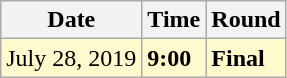<table class="wikitable">
<tr>
<th>Date</th>
<th>Time</th>
<th>Round</th>
</tr>
<tr style=background:lemonchiffon>
<td>July 28, 2019</td>
<td><strong>9:00</strong></td>
<td><strong>Final</strong></td>
</tr>
</table>
